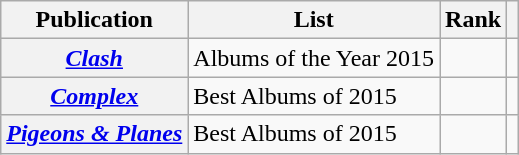<table class="wikitable sortable plainrowheaders" style="border:none; margin:0;">
<tr>
<th scope="col">Publication</th>
<th scope="col" class="unsortable">List</th>
<th scope="col" data-sort-type="number">Rank</th>
<th scope="col" class="unsortable"></th>
</tr>
<tr>
<th scope="row"><em><a href='#'>Clash</a></em></th>
<td>Albums of the Year 2015</td>
<td></td>
<td></td>
</tr>
<tr>
<th scope="row"><em><a href='#'>Complex</a></em></th>
<td>Best Albums of 2015</td>
<td></td>
<td></td>
</tr>
<tr>
<th scope="row"><em><a href='#'>Pigeons & Planes</a></em></th>
<td>Best Albums of 2015</td>
<td></td>
<td></td>
</tr>
</table>
